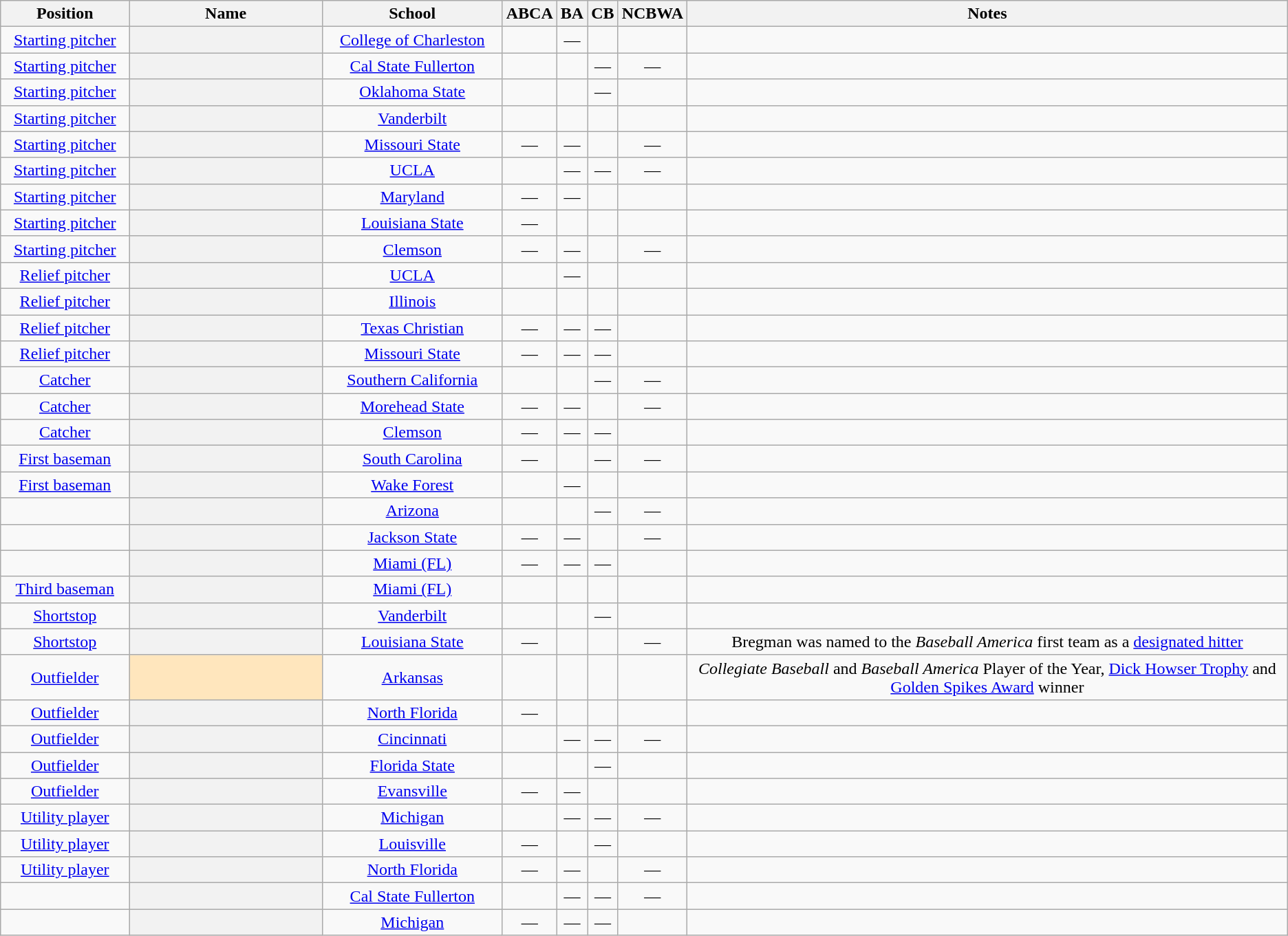<table class="wikitable sortable plainrowheaders" style="text-align:center">
<tr>
<th scope="col" width=10%>Position</th>
<th scope="col" width=15%>Name</th>
<th scope="col" width=14%>School</th>
<th scope="col">ABCA</th>
<th scope="col">BA</th>
<th scope="col">CB</th>
<th scope="col">NCBWA</th>
<th scope="col" class="unsortable">Notes</th>
</tr>
<tr>
<td><a href='#'>Starting pitcher</a></td>
<th scope="row" style="text-align:center"></th>
<td><a href='#'>College of Charleston</a></td>
<td></td>
<td>—</td>
<td></td>
<td></td>
<td></td>
</tr>
<tr>
<td><a href='#'>Starting pitcher</a></td>
<th scope="row" style="text-align:center"></th>
<td><a href='#'>Cal State Fullerton</a></td>
<td></td>
<td></td>
<td>—</td>
<td>—</td>
<td></td>
</tr>
<tr>
<td><a href='#'>Starting pitcher</a></td>
<th scope="row" style="text-align:center"></th>
<td><a href='#'>Oklahoma State</a></td>
<td></td>
<td></td>
<td>—</td>
<td></td>
<td></td>
</tr>
<tr>
<td><a href='#'>Starting pitcher</a></td>
<th scope="row" style="text-align:center"></th>
<td><a href='#'>Vanderbilt</a></td>
<td></td>
<td></td>
<td></td>
<td></td>
<td></td>
</tr>
<tr>
<td><a href='#'>Starting pitcher</a></td>
<th scope="row" style="text-align:center"></th>
<td><a href='#'>Missouri State</a></td>
<td>—</td>
<td>—</td>
<td></td>
<td>—</td>
<td></td>
</tr>
<tr>
<td><a href='#'>Starting pitcher</a></td>
<th scope="row" style="text-align:center"></th>
<td><a href='#'>UCLA</a></td>
<td></td>
<td>—</td>
<td>—</td>
<td>—</td>
<td></td>
</tr>
<tr>
<td><a href='#'>Starting pitcher</a></td>
<th scope="row" style="text-align:center"></th>
<td><a href='#'>Maryland</a></td>
<td>—</td>
<td>—</td>
<td></td>
<td></td>
<td></td>
</tr>
<tr>
<td><a href='#'>Starting pitcher</a></td>
<th scope="row" style="text-align:center"></th>
<td><a href='#'>Louisiana State</a></td>
<td>—</td>
<td></td>
<td></td>
<td></td>
<td></td>
</tr>
<tr>
<td><a href='#'>Starting pitcher</a></td>
<th scope="row" style="text-align:center"></th>
<td><a href='#'>Clemson</a></td>
<td>—</td>
<td>—</td>
<td></td>
<td>—</td>
<td></td>
</tr>
<tr>
<td><a href='#'>Relief pitcher</a></td>
<th scope="row" style="text-align:center"></th>
<td><a href='#'>UCLA</a></td>
<td></td>
<td>—</td>
<td></td>
<td></td>
<td></td>
</tr>
<tr>
<td><a href='#'>Relief pitcher</a></td>
<th scope="row" style="text-align:center"></th>
<td><a href='#'>Illinois</a></td>
<td></td>
<td></td>
<td></td>
<td></td>
<td></td>
</tr>
<tr>
<td><a href='#'>Relief pitcher</a></td>
<th scope="row" style="text-align:center"></th>
<td><a href='#'>Texas Christian</a></td>
<td>—</td>
<td>—</td>
<td>—</td>
<td></td>
<td></td>
</tr>
<tr>
<td><a href='#'>Relief pitcher</a></td>
<th scope="row" style="text-align:center"></th>
<td><a href='#'>Missouri State</a></td>
<td>—</td>
<td>—</td>
<td>—</td>
<td></td>
<td></td>
</tr>
<tr>
<td><a href='#'>Catcher</a></td>
<th scope="row" style="text-align:center"></th>
<td><a href='#'>Southern California</a></td>
<td></td>
<td></td>
<td>—</td>
<td>—</td>
<td></td>
</tr>
<tr>
<td><a href='#'>Catcher</a></td>
<th scope="row" style="text-align:center"></th>
<td><a href='#'>Morehead State</a></td>
<td>—</td>
<td>—</td>
<td></td>
<td>—</td>
<td></td>
</tr>
<tr>
<td><a href='#'>Catcher</a></td>
<th scope="row" style="text-align:center"></th>
<td><a href='#'>Clemson</a></td>
<td>—</td>
<td>—</td>
<td>—</td>
<td></td>
<td></td>
</tr>
<tr>
<td><a href='#'>First baseman</a></td>
<th scope="row" style="text-align:center"></th>
<td><a href='#'>South Carolina</a></td>
<td>—</td>
<td></td>
<td>—</td>
<td>—</td>
<td></td>
</tr>
<tr>
<td><a href='#'>First baseman</a></td>
<th scope="row" style="text-align:center"></th>
<td><a href='#'>Wake Forest</a></td>
<td></td>
<td>—</td>
<td></td>
<td></td>
<td></td>
</tr>
<tr>
<td></td>
<th scope="row" style="text-align:center"></th>
<td><a href='#'>Arizona</a></td>
<td></td>
<td></td>
<td>—</td>
<td>—</td>
<td></td>
</tr>
<tr>
<td></td>
<th scope="row" style="text-align:center"></th>
<td><a href='#'>Jackson State</a></td>
<td>—</td>
<td>—</td>
<td></td>
<td>—</td>
<td></td>
</tr>
<tr>
<td></td>
<th scope="row" style="text-align:center"></th>
<td><a href='#'>Miami (FL)</a></td>
<td>—</td>
<td>—</td>
<td>—</td>
<td></td>
<td></td>
</tr>
<tr>
<td><a href='#'>Third baseman</a></td>
<th scope="row" style="text-align:center"></th>
<td><a href='#'>Miami (FL)</a></td>
<td></td>
<td></td>
<td></td>
<td></td>
<td></td>
</tr>
<tr>
<td><a href='#'>Shortstop</a></td>
<th scope="row" style="text-align:center"></th>
<td><a href='#'>Vanderbilt</a></td>
<td></td>
<td></td>
<td>—</td>
<td></td>
<td></td>
</tr>
<tr>
<td><a href='#'>Shortstop</a></td>
<th scope="row" style="text-align:center"></th>
<td><a href='#'>Louisiana State</a></td>
<td>—</td>
<td></td>
<td></td>
<td>—</td>
<td>Bregman was named to the <em>Baseball America</em> first team as a <a href='#'>designated hitter</a></td>
</tr>
<tr>
<td><a href='#'>Outfielder</a></td>
<th scope="row" style="text-align:center; background:#ffe6bd;"></th>
<td><a href='#'>Arkansas</a></td>
<td></td>
<td></td>
<td></td>
<td></td>
<td><em>Collegiate Baseball</em> and <em>Baseball America</em> Player of the Year, <a href='#'>Dick Howser Trophy</a> and <a href='#'>Golden Spikes Award</a> winner</td>
</tr>
<tr>
<td><a href='#'>Outfielder</a></td>
<th scope="row" style="text-align:center"></th>
<td><a href='#'>North Florida</a></td>
<td>—</td>
<td></td>
<td></td>
<td></td>
<td></td>
</tr>
<tr>
<td><a href='#'>Outfielder</a></td>
<th scope="row" style="text-align:center"></th>
<td><a href='#'>Cincinnati</a></td>
<td></td>
<td>—</td>
<td>—</td>
<td>—</td>
<td></td>
</tr>
<tr>
<td><a href='#'>Outfielder</a></td>
<th scope="row" style="text-align:center"></th>
<td><a href='#'>Florida State</a></td>
<td></td>
<td></td>
<td>—</td>
<td></td>
<td></td>
</tr>
<tr>
<td><a href='#'>Outfielder</a></td>
<th scope="row" style="text-align:center"></th>
<td><a href='#'>Evansville</a></td>
<td>—</td>
<td>—</td>
<td></td>
<td></td>
<td></td>
</tr>
<tr>
<td><a href='#'>Utility player</a></td>
<th scope="row" style="text-align:center"></th>
<td><a href='#'>Michigan</a></td>
<td></td>
<td>—</td>
<td>—</td>
<td>—</td>
<td></td>
</tr>
<tr>
<td><a href='#'>Utility player</a></td>
<th scope="row" style="text-align:center"></th>
<td><a href='#'>Louisville</a></td>
<td>—</td>
<td></td>
<td>—</td>
<td></td>
<td></td>
</tr>
<tr>
<td><a href='#'>Utility player</a></td>
<th scope="row" style="text-align:center"></th>
<td><a href='#'>North Florida</a></td>
<td>—</td>
<td>—</td>
<td></td>
<td>—</td>
<td></td>
</tr>
<tr>
<td></td>
<th scope="row" style="text-align:center"></th>
<td><a href='#'>Cal State Fullerton</a></td>
<td></td>
<td>—</td>
<td>—</td>
<td>—</td>
<td></td>
</tr>
<tr>
<td></td>
<th scope="row" style="text-align:center"></th>
<td><a href='#'>Michigan</a></td>
<td>—</td>
<td>—</td>
<td>—</td>
<td></td>
<td></td>
</tr>
</table>
